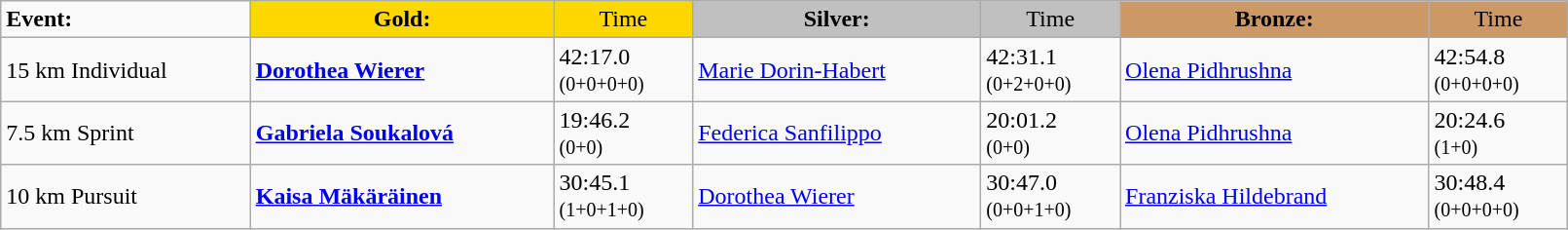<table class="wikitable" width=85%>
<tr>
<td><strong>Event:</strong></td>
<td style="text-align:center;background-color:gold;"><strong>Gold:</strong></td>
<td style="text-align:center;background-color:gold;">Time</td>
<td style="text-align:center;background-color:silver;"><strong>Silver:</strong></td>
<td style="text-align:center;background-color:silver;">Time</td>
<td style="text-align:center;background-color:#CC9966;"><strong>Bronze:</strong></td>
<td style="text-align:center;background-color:#CC9966;">Time</td>
</tr>
<tr>
<td>15 km Individual<br></td>
<td><strong><a href='#'>Dorothea Wierer</a></strong><br><small></small></td>
<td>42:17.0<br><small>(0+0+0+0)</small></td>
<td><a href='#'>Marie Dorin-Habert</a><br><small></small></td>
<td>42:31.1<br><small>(0+2+0+0)</small></td>
<td><a href='#'>Olena Pidhrushna</a><br><small></small></td>
<td>42:54.8<br><small>(0+0+0+0)</small></td>
</tr>
<tr>
<td>7.5 km Sprint<br></td>
<td><strong><a href='#'>Gabriela Soukalová</a></strong><br><small></small></td>
<td>19:46.2<br><small>(0+0)</small></td>
<td><a href='#'>Federica Sanfilippo</a><br><small></small></td>
<td>20:01.2<br><small>(0+0)</small></td>
<td><a href='#'>Olena Pidhrushna</a><br><small></small></td>
<td>20:24.6<br><small>(1+0)</small></td>
</tr>
<tr>
<td>10 km Pursuit<br></td>
<td><strong><a href='#'>Kaisa Mäkäräinen</a></strong><br><small></small></td>
<td>30:45.1<br><small>(1+0+1+0)</small></td>
<td><a href='#'>Dorothea Wierer</a><br><small></small></td>
<td>30:47.0<br><small>(0+0+1+0)</small></td>
<td><a href='#'>Franziska Hildebrand</a><br><small></small></td>
<td>30:48.4<br><small>(0+0+0+0)</small></td>
</tr>
</table>
